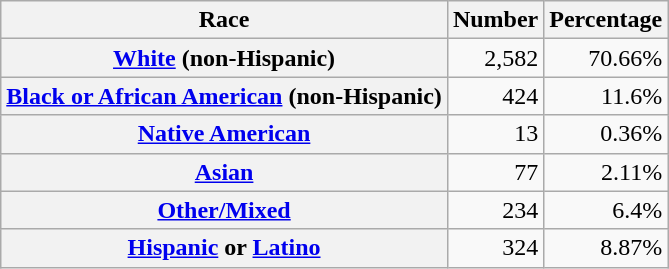<table class="wikitable" style="text-align:right">
<tr>
<th scope="col">Race</th>
<th scope="col">Number</th>
<th scope="col">Percentage</th>
</tr>
<tr>
<th scope="row"><a href='#'>White</a> (non-Hispanic)</th>
<td>2,582</td>
<td>70.66%</td>
</tr>
<tr>
<th scope="row"><a href='#'>Black or African American</a> (non-Hispanic)</th>
<td>424</td>
<td>11.6%</td>
</tr>
<tr>
<th scope="row"><a href='#'>Native American</a></th>
<td>13</td>
<td>0.36%</td>
</tr>
<tr>
<th scope="row"><a href='#'>Asian</a></th>
<td>77</td>
<td>2.11%</td>
</tr>
<tr>
<th scope="row"><a href='#'>Other/Mixed</a></th>
<td>234</td>
<td>6.4%</td>
</tr>
<tr>
<th scope="row"><a href='#'>Hispanic</a> or <a href='#'>Latino</a></th>
<td>324</td>
<td>8.87%</td>
</tr>
</table>
